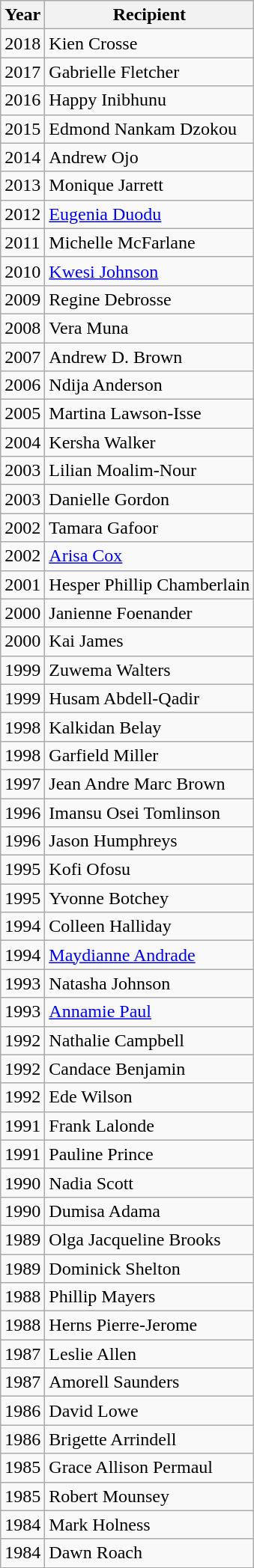<table class="wikitable sortable">
<tr>
<th>Year</th>
<th>Recipient</th>
</tr>
<tr>
<td>2018</td>
<td>Kien Crosse</td>
</tr>
<tr>
<td>2017</td>
<td>Gabrielle Fletcher</td>
</tr>
<tr>
<td>2016</td>
<td>Happy Inibhunu</td>
</tr>
<tr>
<td>2015</td>
<td>Edmond Nankam Dzokou</td>
</tr>
<tr>
<td>2014</td>
<td>Andrew Ojo</td>
</tr>
<tr>
<td>2013</td>
<td>Monique Jarrett</td>
</tr>
<tr>
<td>2012</td>
<td><a href='#'>Eugenia Duodu</a></td>
</tr>
<tr>
<td>2011</td>
<td>Michelle McFarlane</td>
</tr>
<tr>
<td>2010</td>
<td><a href='#'>Kwesi Johnson</a></td>
</tr>
<tr>
<td>2009</td>
<td>Regine Debrosse</td>
</tr>
<tr>
<td>2008</td>
<td>Vera Muna</td>
</tr>
<tr>
<td>2007</td>
<td>Andrew D. Brown</td>
</tr>
<tr>
<td>2006</td>
<td>Ndija Anderson</td>
</tr>
<tr>
<td>2005</td>
<td>Martina Lawson-Isse</td>
</tr>
<tr>
<td>2004</td>
<td>Kersha Walker</td>
</tr>
<tr>
<td>2003</td>
<td>Lilian Moalim-Nour</td>
</tr>
<tr>
<td>2003</td>
<td>Danielle Gordon</td>
</tr>
<tr>
<td>2002</td>
<td>Tamara Gafoor</td>
</tr>
<tr>
<td>2002</td>
<td><a href='#'>Arisa Cox</a></td>
</tr>
<tr>
<td>2001</td>
<td>Hesper Phillip Chamberlain</td>
</tr>
<tr>
<td>2000</td>
<td>Janienne Foenander</td>
</tr>
<tr>
<td>2000</td>
<td>Kai James</td>
</tr>
<tr>
<td>1999</td>
<td>Zuwema Walters</td>
</tr>
<tr>
<td>1999</td>
<td>Husam Abdell-Qadir</td>
</tr>
<tr>
<td>1998</td>
<td>Kalkidan Belay</td>
</tr>
<tr>
<td>1998</td>
<td>Garfield Miller</td>
</tr>
<tr>
<td>1997</td>
<td>Jean Andre Marc Brown</td>
</tr>
<tr>
<td>1996</td>
<td>Imansu Osei Tomlinson</td>
</tr>
<tr>
<td>1996</td>
<td>Jason Humphreys</td>
</tr>
<tr>
<td>1995</td>
<td>Kofi Ofosu</td>
</tr>
<tr>
<td>1995</td>
<td>Yvonne Botchey</td>
</tr>
<tr>
<td>1994</td>
<td>Colleen Halliday</td>
</tr>
<tr>
<td>1994</td>
<td><a href='#'>Maydianne Andrade</a></td>
</tr>
<tr>
<td>1993</td>
<td>Natasha Johnson</td>
</tr>
<tr>
<td>1993</td>
<td><a href='#'>Annamie Paul</a></td>
</tr>
<tr>
<td>1992</td>
<td>Nathalie Campbell</td>
</tr>
<tr>
<td>1992</td>
<td>Candace Benjamin</td>
</tr>
<tr>
<td>1992</td>
<td>Ede Wilson</td>
</tr>
<tr>
<td>1991</td>
<td>Frank Lalonde</td>
</tr>
<tr>
<td>1991</td>
<td>Pauline Prince</td>
</tr>
<tr>
<td>1990</td>
<td>Nadia Scott</td>
</tr>
<tr>
<td>1990</td>
<td>Dumisa Adama</td>
</tr>
<tr>
<td>1989</td>
<td>Olga Jacqueline Brooks</td>
</tr>
<tr>
<td>1989</td>
<td>Dominick Shelton</td>
</tr>
<tr>
<td>1988</td>
<td>Phillip Mayers</td>
</tr>
<tr>
<td>1988</td>
<td>Herns Pierre-Jerome</td>
</tr>
<tr>
<td>1987</td>
<td>Leslie Allen</td>
</tr>
<tr>
<td>1987</td>
<td>Amorell Saunders</td>
</tr>
<tr>
<td>1986</td>
<td>David Lowe</td>
</tr>
<tr>
<td>1986</td>
<td>Brigette Arrindell</td>
</tr>
<tr>
<td>1985</td>
<td>Grace Allison Permaul</td>
</tr>
<tr>
<td>1985</td>
<td>Robert Mounsey</td>
</tr>
<tr>
<td>1984</td>
<td>Mark Holness</td>
</tr>
<tr>
<td>1984</td>
<td>Dawn Roach</td>
</tr>
</table>
